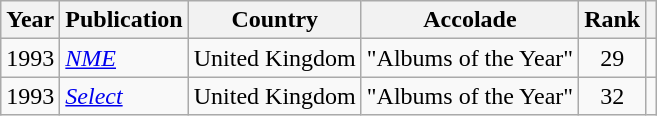<table class="wikitable sortable" style="margin:0em 1em 1em 0pt">
<tr>
<th>Year</th>
<th>Publication</th>
<th>Country</th>
<th>Accolade</th>
<th>Rank</th>
<th class=unsortable></th>
</tr>
<tr>
<td align=center>1993</td>
<td><em><a href='#'>NME</a></em></td>
<td>United Kingdom</td>
<td>"Albums of the Year"</td>
<td align=center>29</td>
<td></td>
</tr>
<tr>
<td align=center>1993</td>
<td><em><a href='#'>Select</a></em></td>
<td>United Kingdom</td>
<td>"Albums of the Year"</td>
<td align=center>32</td>
<td></td>
</tr>
</table>
